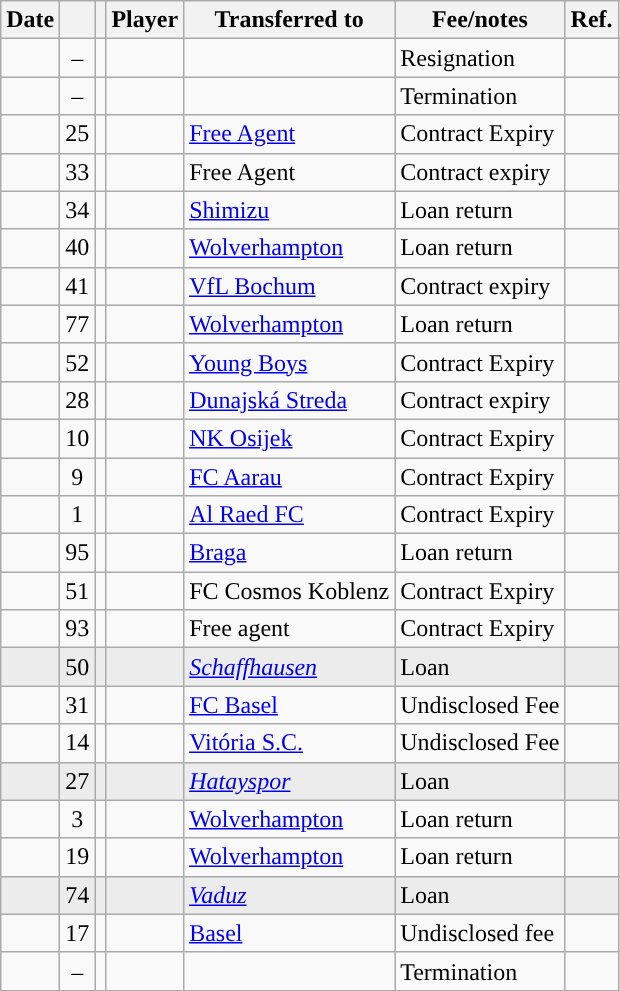<table class="wikitable plainrowheaders sortable">
<tr>
<th scope=col>Date</th>
<th></th>
<th></th>
<th scope=col>Player</th>
<th>Transferred to</th>
<th !scope=col>Fee/notes</th>
<th scope=col>Ref.</th>
</tr>
<tr>
<td></td>
<td align=center>–</td>
<td align=center></td>
<td></td>
<td></td>
<td>Resignation</td>
<td></td>
</tr>
<tr>
<td></td>
<td align=center>–</td>
<td align=center></td>
<td></td>
<td></td>
<td>Termination</td>
<td></td>
</tr>
<tr>
<td></td>
<td align=center>25</td>
<td align=center></td>
<td></td>
<td> <a href='#'>Free Agent</a></td>
<td>Contract Expiry</td>
<td></td>
</tr>
<tr>
<td></td>
<td align=center>33</td>
<td align=center></td>
<td></td>
<td> Free Agent</td>
<td>Contract expiry</td>
<td></td>
</tr>
<tr>
<td></td>
<td style="text-align:center">34</td>
<td style="text-align:center"></td>
<td></td>
<td> <a href='#'>Shimizu</a></td>
<td>Loan return</td>
<td></td>
</tr>
<tr>
<td></td>
<td align=center>40</td>
<td align=center></td>
<td></td>
<td> <a href='#'>Wolverhampton</a></td>
<td>Loan return</td>
<td></td>
</tr>
<tr>
<td></td>
<td align=center>41</td>
<td align=center></td>
<td></td>
<td> <a href='#'>VfL Bochum</a></td>
<td>Contract expiry</td>
<td></td>
</tr>
<tr>
<td></td>
<td style="text-align:center">77</td>
<td style="text-align:center"></td>
<td></td>
<td> <a href='#'>Wolverhampton</a></td>
<td>Loan return</td>
<td></td>
</tr>
<tr>
<td></td>
<td align=center>52</td>
<td align=center></td>
<td></td>
<td> <a href='#'>Young Boys</a></td>
<td>Contract Expiry</td>
<td></td>
</tr>
<tr>
<td></td>
<td align=center>28</td>
<td align=center></td>
<td></td>
<td> <a href='#'>Dunajská Streda</a></td>
<td>Contract expiry</td>
<td></td>
</tr>
<tr>
<td></td>
<td align=center>10</td>
<td align=center></td>
<td></td>
<td> <a href='#'>NK Osijek</a></td>
<td>Contract Expiry</td>
<td></td>
</tr>
<tr>
<td></td>
<td align=center>9</td>
<td align=center></td>
<td></td>
<td> <a href='#'>FC Aarau</a></td>
<td>Contract Expiry</td>
<td></td>
</tr>
<tr>
<td></td>
<td align=center>1</td>
<td align=center></td>
<td></td>
<td> <a href='#'>Al Raed FC</a></td>
<td>Contract Expiry</td>
<td></td>
</tr>
<tr>
<td></td>
<td align=center>95</td>
<td align=center></td>
<td></td>
<td> <a href='#'>Braga</a></td>
<td>Loan return</td>
<td></td>
</tr>
<tr>
<td></td>
<td style="text-align:center">51</td>
<td style="text-align:center"></td>
<td></td>
<td> FC Cosmos Koblenz</td>
<td>Contract Expiry</td>
<td></td>
</tr>
<tr>
<td></td>
<td align=center>93</td>
<td align=center></td>
<td></td>
<td> Free agent</td>
<td>Contract Expiry</td>
<td></td>
</tr>
<tr style="background:#ececec;">
<td></td>
<td style="text-align:center">50</td>
<td style="text-align:center"></td>
<td></td>
<td> <em><a href='#'>Schaffhausen</a></em></td>
<td>Loan</td>
<td></td>
</tr>
<tr>
<td></td>
<td align=center>31</td>
<td align=center></td>
<td></td>
<td> <a href='#'>FC Basel</a></td>
<td>Undisclosed Fee</td>
<td></td>
</tr>
<tr>
<td></td>
<td style="text-align:center">14</td>
<td style="text-align:center"></td>
<td></td>
<td> <a href='#'>Vitória S.C.</a></td>
<td>Undisclosed Fee</td>
<td></td>
</tr>
<tr style="background:#ececec;">
<td></td>
<td align=center>27</td>
<td align=center></td>
<td></td>
<td> <em><a href='#'>Hatayspor</a></em></td>
<td>Loan</td>
<td></td>
</tr>
<tr>
<td></td>
<td align=center>3</td>
<td align=center></td>
<td></td>
<td> <a href='#'>Wolverhampton</a></td>
<td>Loan return</td>
<td></td>
</tr>
<tr>
<td></td>
<td align=center>19</td>
<td align=center></td>
<td></td>
<td> <a href='#'>Wolverhampton</a></td>
<td>Loan return</td>
<td></td>
</tr>
<tr style="background:#ececec;">
<td></td>
<td style="text-align:center">74</td>
<td style="text-align:center"></td>
<td></td>
<td> <em><a href='#'>Vaduz</a></em></td>
<td>Loan</td>
<td></td>
</tr>
<tr>
<td></td>
<td align=center>17</td>
<td align=center></td>
<td></td>
<td> <a href='#'>Basel</a></td>
<td>Undisclosed fee</td>
<td></td>
</tr>
<tr>
<td></td>
<td align=center>–</td>
<td align=center></td>
<td></td>
<td></td>
<td>Termination</td>
<td></td>
</tr>
<tr>
</tr>
</table>
